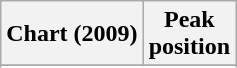<table class="wikitable sortable plainrowheaders">
<tr>
<th scope=col>Chart (2009)</th>
<th scope=col>Peak<br>position</th>
</tr>
<tr>
</tr>
<tr>
</tr>
<tr>
</tr>
<tr>
</tr>
</table>
